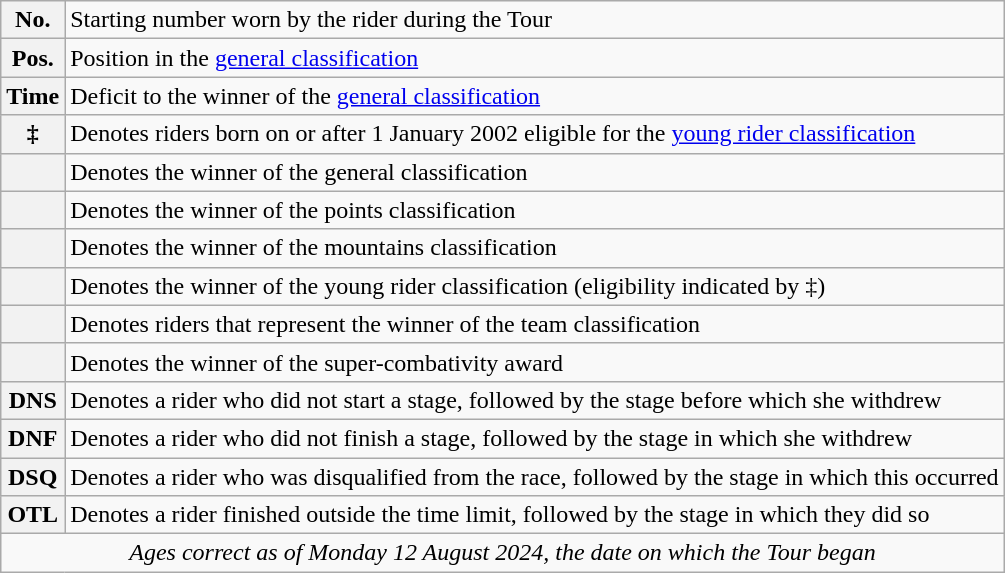<table class="wikitable">
<tr>
<th scope="row" style="text-align:center;">No.</th>
<td>Starting number worn by the rider during the Tour</td>
</tr>
<tr>
<th scope="row" style="text-align:center;">Pos.</th>
<td>Position in the <a href='#'>general classification</a></td>
</tr>
<tr>
<th scope="row" style="text-align:center;">Time</th>
<td>Deficit to the winner of the <a href='#'>general classification</a></td>
</tr>
<tr>
<th scope="row" style="text-align:center;">‡</th>
<td>Denotes riders born on or after 1 January 2002 eligible for the <a href='#'>young rider classification</a></td>
</tr>
<tr>
<th scope="row" style="text-align:center;"></th>
<td>Denotes the winner of the general classification</td>
</tr>
<tr>
<th scope="row" style="text-align:center;"></th>
<td>Denotes the winner of the points classification</td>
</tr>
<tr>
<th scope="row" style="text-align:center;"></th>
<td>Denotes the winner of the mountains classification</td>
</tr>
<tr>
<th scope="row" style="text-align:center;"></th>
<td>Denotes the winner of the young rider classification (eligibility indicated by ‡)</td>
</tr>
<tr>
<th scope="row" style="text-align:center;"></th>
<td>Denotes riders that represent the winner of the team classification</td>
</tr>
<tr>
<th scope="row" style="text-align:center;"></th>
<td>Denotes the winner of the super-combativity award</td>
</tr>
<tr>
<th scope="row" style="text-align:center;">DNS</th>
<td>Denotes a rider who did not start a stage, followed by the stage before which she withdrew</td>
</tr>
<tr>
<th scope="row" style="text-align:center;">DNF</th>
<td>Denotes a rider who did not finish a stage, followed by the stage in which she withdrew</td>
</tr>
<tr>
<th scope="row" style="text-align:center;">DSQ</th>
<td>Denotes a rider who was disqualified from the race, followed by the stage in which this occurred</td>
</tr>
<tr>
<th scope="row" style="text-align:center;">OTL</th>
<td>Denotes a rider finished outside the time limit, followed by the stage in which they did so</td>
</tr>
<tr>
<td style="text-align:center;" colspan="2"><em>Ages correct as of Monday 12 August 2024, the date on which the Tour began</em></td>
</tr>
</table>
